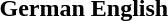<table>
<tr>
<th>German</th>
<th>English</th>
</tr>
<tr style="vertical-align: top">
<td></td>
<td></td>
</tr>
</table>
